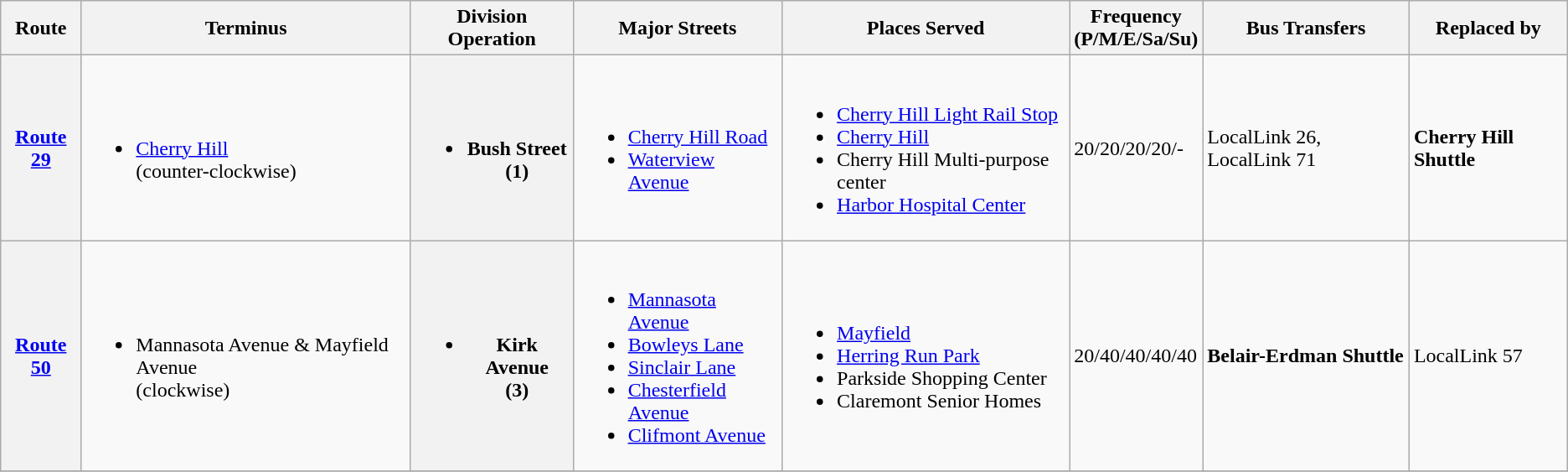<table class=wikitable>
<tr>
<th>Route</th>
<th>Terminus</th>
<th>Division Operation</th>
<th>Major Streets</th>
<th>Places Served</th>
<th>Frequency<br>(P/M/E/Sa/Su)</th>
<th>Bus Transfers</th>
<th>Replaced by</th>
</tr>
<tr>
<th><a href='#'>Route 29</a></th>
<td><br><ul><li><a href='#'>Cherry Hill</a><br>(counter-clockwise)</li></ul></td>
<th><br><ul><li>Bush Street<br> (1)</li></ul></th>
<td><br><ul><li><a href='#'>Cherry Hill Road</a></li><li><a href='#'>Waterview Avenue</a></li></ul></td>
<td><br><ul><li><a href='#'>Cherry Hill Light Rail Stop</a></li><li><a href='#'>Cherry Hill</a></li><li>Cherry Hill Multi-purpose center</li><li><a href='#'>Harbor Hospital Center</a></li></ul></td>
<td>20/20/20/20/-</td>
<td>LocalLink 26, LocalLink 71</td>
<td><strong>Cherry Hill Shuttle</strong></td>
</tr>
<tr>
<th><a href='#'>Route 50</a></th>
<td><br><ul><li>Mannasota Avenue & Mayfield Avenue<br>(clockwise)</li></ul></td>
<th><br><ul><li>Kirk Avenue<br> (3)</li></ul></th>
<td><br><ul><li><a href='#'>Mannasota Avenue</a></li><li><a href='#'>Bowleys Lane</a></li><li><a href='#'>Sinclair Lane</a></li><li><a href='#'>Chesterfield Avenue</a></li><li><a href='#'>Clifmont Avenue</a></li></ul></td>
<td><br><ul><li><a href='#'>Mayfield</a></li><li><a href='#'>Herring Run Park</a></li><li>Parkside Shopping Center</li><li>Claremont Senior Homes</li></ul></td>
<td>20/40/40/40/40</td>
<td><strong>Belair-Erdman Shuttle</strong></td>
<td>LocalLink 57</td>
</tr>
<tr>
</tr>
</table>
